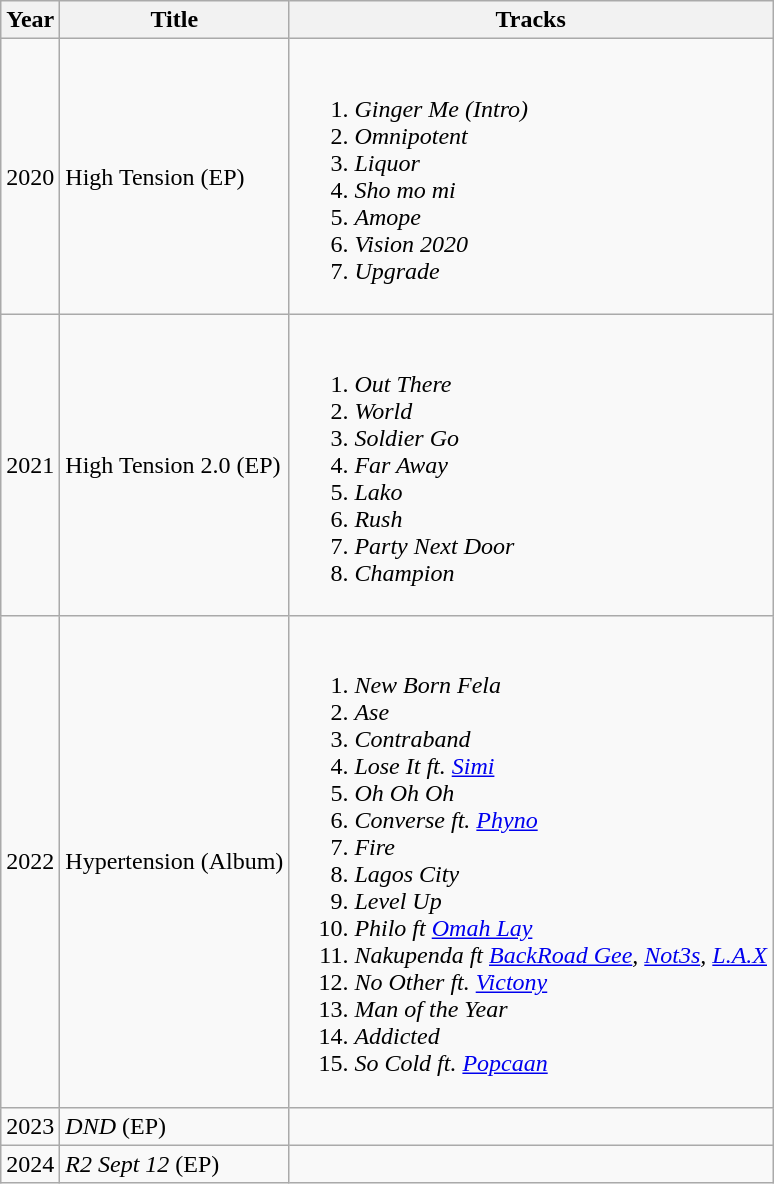<table class="wikitable">
<tr>
<th>Year</th>
<th>Title</th>
<th>Tracks</th>
</tr>
<tr>
<td>2020</td>
<td>High Tension (EP)</td>
<td><br><ol><li><em>Ginger Me (Intro)</em></li><li><em>Omnipotent</em></li><li><em>Liquor</em></li><li><em>Sho mo mi</em></li><li><em>Amope</em></li><li><em>Vision 2020</em></li><li><em>Upgrade</em></li></ol></td>
</tr>
<tr>
<td>2021</td>
<td>High Tension 2.0 (EP)</td>
<td><br><ol><li><em>Out There</em></li><li><em>World</em></li><li><em>Soldier Go</em></li><li><em>Far Away</em></li><li><em>Lako</em></li><li><em>Rush</em></li><li><em>Party Next Door</em></li><li><em>Champion</em></li></ol></td>
</tr>
<tr>
<td>2022</td>
<td>Hypertension (Album)</td>
<td><br><ol><li><em>New Born Fela</em></li><li><em>Ase</em></li><li><em>Contraband</em></li><li><em>Lose It ft. <a href='#'>Simi</a></em></li><li><em>Oh Oh Oh</em></li><li><em>Converse ft. <a href='#'>Phyno</a></em></li><li><em>Fire</em></li><li><em>Lagos City</em></li><li><em>Level Up</em></li><li><em>Philo ft <a href='#'>Omah Lay</a></em></li><li><em>Nakupenda ft <a href='#'>BackRoad Gee</a>, <a href='#'>Not3s</a>, <a href='#'>L.A.X</a></em></li><li><em>No Other ft. <a href='#'>Victony</a></em></li><li><em>Man of the Year</em></li><li><em>Addicted</em></li><li><em>So Cold ft. <a href='#'>Popcaan</a></em></li></ol></td>
</tr>
<tr>
<td>2023</td>
<td><em>DND</em> (EP)</td>
<td></td>
</tr>
<tr>
<td>2024</td>
<td><em>R2 Sept 12</em> (EP)</td>
<td></td>
</tr>
</table>
